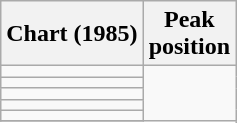<table class="wikitable sortable plainrowheaders">
<tr>
<th>Chart (1985)</th>
<th>Peak<br>position</th>
</tr>
<tr>
<td></td>
</tr>
<tr>
<td></td>
</tr>
<tr>
<td></td>
</tr>
<tr>
<td></td>
</tr>
<tr>
<td></td>
</tr>
<tr>
</tr>
</table>
